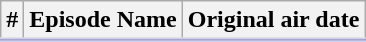<table class="wikitable" style="background:#fff;">
<tr style="border-bottom:3px solid #CCF">
<th>#</th>
<th>Episode Name</th>
<th>Original air date</th>
</tr>
<tr>
</tr>
</table>
